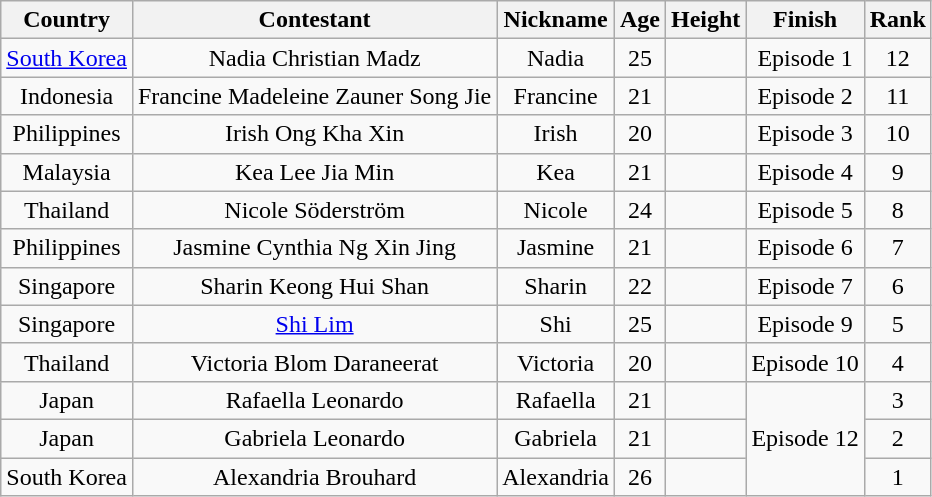<table class="wikitable sortable" Style="text-align:center">
<tr>
<th>Country</th>
<th>Contestant</th>
<th>Nickname</th>
<th>Age</th>
<th>Height</th>
<th>Finish</th>
<th>Rank</th>
</tr>
<tr>
<td><a href='#'>South Korea</a></td>
<td>Nadia Christian Madz</td>
<td>Nadia</td>
<td>25</td>
<td></td>
<td>Episode 1</td>
<td>12</td>
</tr>
<tr>
<td>Indonesia</td>
<td>Francine Madeleine Zauner Song Jie</td>
<td>Francine</td>
<td>21</td>
<td></td>
<td>Episode 2</td>
<td>11</td>
</tr>
<tr>
<td>Philippines</td>
<td>Irish Ong Kha Xin</td>
<td>Irish</td>
<td>20</td>
<td></td>
<td>Episode 3</td>
<td>10</td>
</tr>
<tr>
<td>Malaysia</td>
<td>Kea Lee Jia Min</td>
<td>Kea</td>
<td>21</td>
<td></td>
<td>Episode 4</td>
<td>9</td>
</tr>
<tr>
<td>Thailand</td>
<td>Nicole Söderström</td>
<td>Nicole</td>
<td>24</td>
<td></td>
<td>Episode 5</td>
<td>8</td>
</tr>
<tr>
<td>Philippines</td>
<td>Jasmine Cynthia Ng Xin Jing</td>
<td>Jasmine</td>
<td>21</td>
<td></td>
<td>Episode 6</td>
<td>7</td>
</tr>
<tr>
<td>Singapore</td>
<td>Sharin Keong Hui Shan</td>
<td>Sharin</td>
<td>22</td>
<td></td>
<td>Episode 7</td>
<td>6</td>
</tr>
<tr>
<td>Singapore</td>
<td><a href='#'>Shi Lim</a></td>
<td>Shi</td>
<td>25</td>
<td></td>
<td>Episode 9</td>
<td>5</td>
</tr>
<tr>
<td>Thailand</td>
<td>Victoria Blom Daraneerat</td>
<td>Victoria</td>
<td>20</td>
<td></td>
<td>Episode 10</td>
<td>4</td>
</tr>
<tr>
<td>Japan</td>
<td>Rafaella Leonardo</td>
<td>Rafaella</td>
<td>21</td>
<td></td>
<td rowspan=3>Episode 12</td>
<td>3</td>
</tr>
<tr>
<td>Japan</td>
<td>Gabriela Leonardo</td>
<td>Gabriela</td>
<td>21</td>
<td></td>
<td>2</td>
</tr>
<tr>
<td>South Korea</td>
<td>Alexandria Brouhard</td>
<td>Alexandria</td>
<td>26</td>
<td></td>
<td>1</td>
</tr>
</table>
